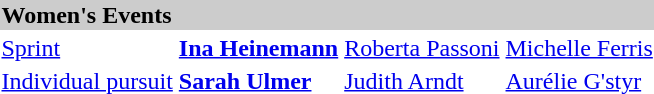<table>
<tr bgcolor="#cccccc">
<td colspan=4><strong>Women's Events</strong></td>
</tr>
<tr>
<td><a href='#'>Sprint</a> <br></td>
<td><strong><a href='#'>Ina Heinemann</a><br><small></small></strong></td>
<td><a href='#'>Roberta Passoni</a><br><small></small></td>
<td><a href='#'>Michelle Ferris</a><br><small></small></td>
</tr>
<tr>
<td><a href='#'>Individual pursuit</a> <br></td>
<td><strong><a href='#'>Sarah Ulmer</a><br><small></small></strong></td>
<td><a href='#'>Judith Arndt</a><br><small></small></td>
<td><a href='#'>Aurélie G'styr</a><br><small></small></td>
</tr>
</table>
